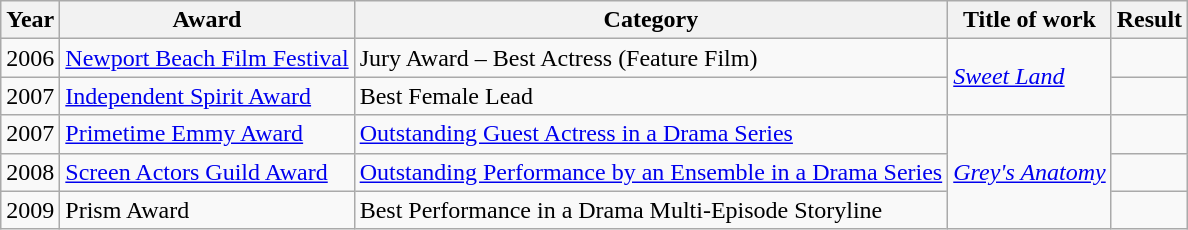<table class="wikitable sortable">
<tr>
<th>Year</th>
<th>Award</th>
<th>Category</th>
<th>Title of work</th>
<th>Result</th>
</tr>
<tr>
<td>2006</td>
<td><a href='#'>Newport Beach Film Festival</a></td>
<td>Jury Award – Best Actress (Feature Film)</td>
<td rowspan=2><em><a href='#'>Sweet Land</a></em></td>
<td></td>
</tr>
<tr>
<td>2007</td>
<td><a href='#'>Independent Spirit Award</a></td>
<td>Best Female Lead</td>
<td></td>
</tr>
<tr>
<td>2007</td>
<td><a href='#'>Primetime Emmy Award</a></td>
<td><a href='#'>Outstanding Guest Actress in a Drama Series</a></td>
<td rowspan=3><em><a href='#'>Grey's Anatomy</a></em></td>
<td></td>
</tr>
<tr>
<td>2008</td>
<td><a href='#'>Screen Actors Guild Award</a></td>
<td><a href='#'>Outstanding Performance by an Ensemble in a Drama Series</a></td>
<td></td>
</tr>
<tr>
<td>2009</td>
<td>Prism Award</td>
<td>Best Performance in a Drama Multi-Episode Storyline</td>
<td></td>
</tr>
</table>
